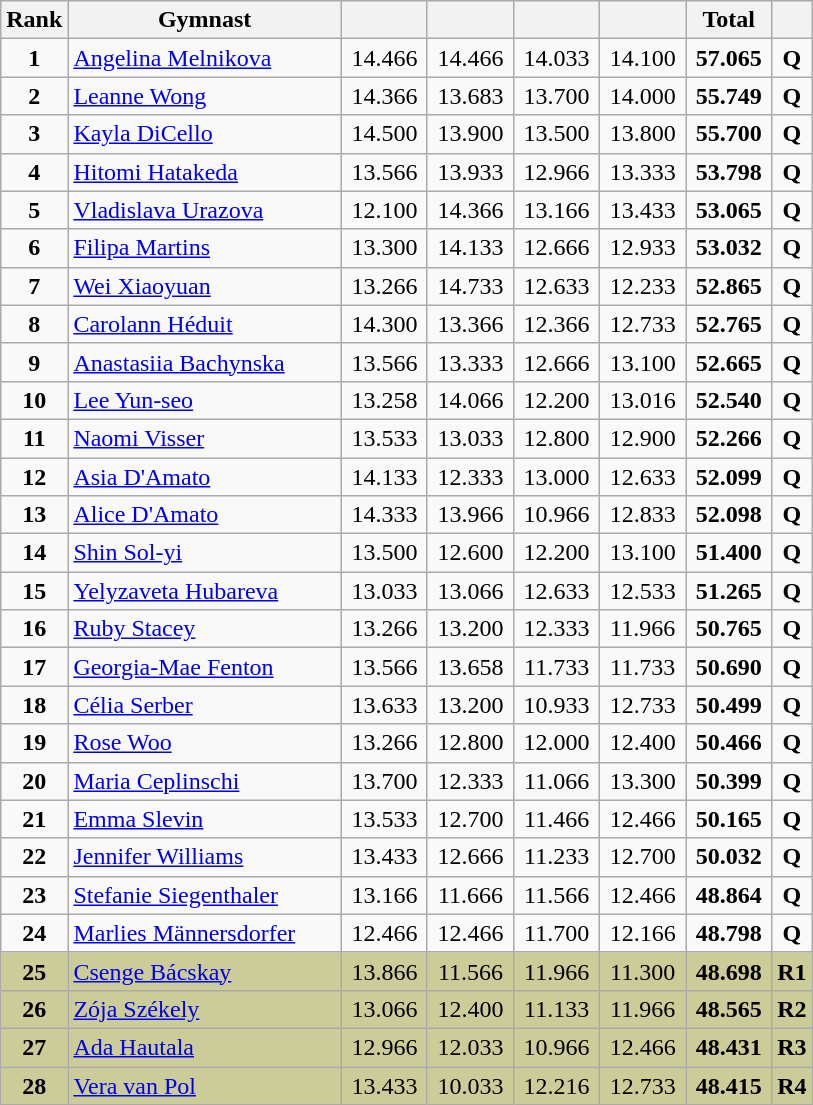<table class="wikitable sortable" style="text-align:center; font-size:100%">
<tr>
<th scope="col" style="width:15px;">Rank</th>
<th scope="col" style="width:175px;">Gymnast</th>
<th scope="col" style="width:50px;"></th>
<th scope="col" style="width:50px;"></th>
<th scope="col" style="width:50px;"></th>
<th scope="col" style="width:50px;"></th>
<th scope="col" style="width:50px;">Total</th>
<th scope="col" style="width:15px;"></th>
</tr>
<tr>
<td scope="row" style="text-align:center;"><strong>1</strong></td>
<td style="text-align:left;"> <a href='#'>Angelina Melnikova</a></td>
<td>14.466</td>
<td>14.466</td>
<td>14.033</td>
<td>14.100</td>
<td><strong>57.065</strong></td>
<td><strong>Q</strong></td>
</tr>
<tr>
<td scope="row" style="text-align:center;"><strong>2</strong></td>
<td style="text-align:left;"> <a href='#'>Leanne Wong</a></td>
<td>14.366</td>
<td>13.683</td>
<td>13.700</td>
<td>14.000</td>
<td><strong>55.749</strong></td>
<td><strong>Q</strong></td>
</tr>
<tr>
<td scope="row" style="text-align:center;"><strong>3</strong></td>
<td style="text-align:left;"> <a href='#'>Kayla DiCello</a></td>
<td>14.500</td>
<td>13.900</td>
<td>13.500</td>
<td>13.800</td>
<td><strong>55.700</strong></td>
<td><strong>Q</strong></td>
</tr>
<tr>
<td scope="row" style="text-align:center;"><strong>4</strong></td>
<td style="text-align:left;"> <a href='#'>Hitomi Hatakeda</a></td>
<td>13.566</td>
<td>13.933</td>
<td>12.966</td>
<td>13.333</td>
<td><strong>53.798</strong></td>
<td><strong>Q</strong></td>
</tr>
<tr>
<td scope="row" style="text-align:center;"><strong>5</strong></td>
<td style="text-align:left;"> <a href='#'>Vladislava Urazova</a></td>
<td>12.100</td>
<td>14.366</td>
<td>13.166</td>
<td>13.433</td>
<td><strong>53.065</strong></td>
<td><strong>Q</strong></td>
</tr>
<tr>
<td scope="row" style="text-align:center;"><strong>6</strong></td>
<td style="text-align:left;"> <a href='#'>Filipa Martins</a></td>
<td>13.300</td>
<td>14.133</td>
<td>12.666</td>
<td>12.933</td>
<td><strong>53.032</strong></td>
<td><strong>Q</strong></td>
</tr>
<tr>
<td scope="row" style="text-align:center;"><strong>7</strong></td>
<td style="text-align:left;"> <a href='#'>Wei Xiaoyuan</a></td>
<td>13.266</td>
<td>14.733</td>
<td>12.633</td>
<td>12.233</td>
<td><strong>52.865</strong></td>
<td><strong>Q</strong></td>
</tr>
<tr>
<td scope="row" style="text-align:center;"><strong>8</strong></td>
<td style="text-align:left;"> <a href='#'>Carolann Héduit</a></td>
<td>14.300</td>
<td>13.366</td>
<td>12.366</td>
<td>12.733</td>
<td><strong>52.765</strong></td>
<td><strong>Q</strong></td>
</tr>
<tr>
<td scope="row" style="text-align:center;"><strong>9</strong></td>
<td style="text-align:left;"> <a href='#'>Anastasiia Bachynska</a></td>
<td>13.566</td>
<td>13.333</td>
<td>12.666</td>
<td>13.100</td>
<td><strong>52.665</strong></td>
<td><strong>Q</strong></td>
</tr>
<tr>
<td scope="row" style="text-align:center;"><strong>10</strong></td>
<td style="text-align:left;"> <a href='#'>Lee Yun-seo</a></td>
<td>13.258</td>
<td>14.066</td>
<td>12.200</td>
<td>13.016</td>
<td><strong>52.540</strong></td>
<td><strong>Q</strong></td>
</tr>
<tr>
<td scope="row" style="text-align:center;"><strong>11</strong></td>
<td style="text-align:left;"> <a href='#'>Naomi Visser</a></td>
<td>13.533</td>
<td>13.033</td>
<td>12.800</td>
<td>12.900</td>
<td><strong>52.266</strong></td>
<td><strong>Q</strong></td>
</tr>
<tr>
<td scope="row" style="text-align:center;"><strong>12</strong></td>
<td style="text-align:left;"> <a href='#'>Asia D'Amato</a></td>
<td>14.133</td>
<td>12.333</td>
<td>13.000</td>
<td>12.633</td>
<td><strong>52.099</strong></td>
<td><strong>Q</strong></td>
</tr>
<tr>
<td scope="row" style="text-align:center;"><strong>13</strong></td>
<td style="text-align:left;"> <a href='#'>Alice D'Amato</a></td>
<td>14.333</td>
<td>13.966</td>
<td>10.966</td>
<td>12.833</td>
<td><strong>52.098</strong></td>
<td><strong>Q</strong></td>
</tr>
<tr>
<td scope="row" style="text-align:center;"><strong>14</strong></td>
<td style="text-align:left;"> <a href='#'>Shin Sol-yi</a></td>
<td>13.500</td>
<td>12.600</td>
<td>12.200</td>
<td>13.100</td>
<td><strong>51.400</strong></td>
<td><strong>Q</strong></td>
</tr>
<tr>
<td scope="row" style="text-align:center;"><strong>15</strong></td>
<td style="text-align:left;"> <a href='#'>Yelyzaveta Hubareva</a></td>
<td>13.033</td>
<td>13.066</td>
<td>12.633</td>
<td>12.533</td>
<td><strong>51.265</strong></td>
<td><strong>Q</strong></td>
</tr>
<tr>
<td scope="row" style="text-align:center;"><strong>16</strong></td>
<td style="text-align:left;"> <a href='#'>Ruby Stacey</a></td>
<td>13.266</td>
<td>13.200</td>
<td>12.333</td>
<td>11.966</td>
<td><strong>50.765</strong></td>
<td><strong>Q</strong></td>
</tr>
<tr>
<td scope="row" style="text-align:center;"><strong>17</strong></td>
<td style="text-align:left;"> <a href='#'>Georgia-Mae Fenton</a></td>
<td>13.566</td>
<td>13.658</td>
<td>11.733</td>
<td>11.733</td>
<td><strong>50.690</strong></td>
<td><strong>Q</strong></td>
</tr>
<tr>
<td scope="row" style="text-align:center;"><strong>18</strong></td>
<td style="text-align:left;"> <a href='#'>Célia Serber</a></td>
<td>13.633</td>
<td>13.200</td>
<td>10.933</td>
<td>12.733</td>
<td><strong>50.499</strong></td>
<td><strong>Q</strong></td>
</tr>
<tr>
<td scope="row" style="text-align:center;"><strong>19</strong></td>
<td style="text-align:left;"> <a href='#'>Rose Woo</a></td>
<td>13.266</td>
<td>12.800</td>
<td>12.000</td>
<td>12.400</td>
<td><strong>50.466</strong></td>
<td><strong>Q</strong></td>
</tr>
<tr>
<td scope="row" style="text-align:center;"><strong>20</strong></td>
<td style="text-align:left;"> <a href='#'>Maria Ceplinschi</a></td>
<td>13.700</td>
<td>12.333</td>
<td>11.066</td>
<td>13.300</td>
<td><strong>50.399</strong></td>
<td><strong>Q</strong></td>
</tr>
<tr>
<td scope="row" style="text-align:center;"><strong>21</strong></td>
<td style="text-align:left;"> <a href='#'>Emma Slevin</a></td>
<td>13.533</td>
<td>12.700</td>
<td>11.466</td>
<td>12.466</td>
<td><strong>50.165</strong></td>
<td><strong>Q</strong></td>
</tr>
<tr>
<td scope="row" style="text-align:center;"><strong>22</strong></td>
<td style="text-align:left;"> <a href='#'>Jennifer Williams</a></td>
<td>13.433</td>
<td>12.666</td>
<td>11.233</td>
<td>12.700</td>
<td><strong>50.032</strong></td>
<td><strong>Q</strong></td>
</tr>
<tr>
<td scope="row" style="text-align:center;"><strong>23</strong></td>
<td style="text-align:left;"> <a href='#'>Stefanie Siegenthaler</a></td>
<td>13.166</td>
<td>11.666</td>
<td>11.566</td>
<td>12.466</td>
<td><strong>48.864</strong></td>
<td><strong>Q</strong></td>
</tr>
<tr>
<td scope="row" style="text-align:center;"><strong>24</strong></td>
<td style="text-align:left;"> <a href='#'>Marlies Männersdorfer</a></td>
<td>12.466</td>
<td>12.466</td>
<td>11.700</td>
<td>12.166</td>
<td><strong>48.798</strong></td>
<td><strong>Q</strong></td>
</tr>
<tr style="background:#cccc99;">
<td scope="row" style="text-align:center;"><strong>25</strong></td>
<td style="text-align:left;"> <a href='#'>Csenge Bácskay</a></td>
<td>13.866</td>
<td>11.566</td>
<td>11.966</td>
<td>11.300</td>
<td><strong>48.698</strong></td>
<td><strong>R1</strong></td>
</tr>
<tr style="background:#cccc99;">
<td scope="row" style="text-align:center;"><strong>26</strong></td>
<td style="text-align:left;"> <a href='#'>Zója Székely</a></td>
<td>13.066</td>
<td>12.400</td>
<td>11.133</td>
<td>11.966</td>
<td><strong>48.565</strong></td>
<td><strong>R2</strong></td>
</tr>
<tr style="background:#cccc99;">
<td scope="row" style="text-align:center;"><strong>27</strong></td>
<td style="text-align:left;"> <a href='#'>Ada Hautala</a></td>
<td>12.966</td>
<td>12.033</td>
<td>10.966</td>
<td>12.466</td>
<td><strong>48.431</strong></td>
<td><strong>R3</strong></td>
</tr>
<tr style="background:#cccc99;">
<td scope="row" style="text-align:center;"><strong>28</strong></td>
<td style="text-align:left;"> <a href='#'>Vera van Pol</a></td>
<td>13.433</td>
<td>10.033</td>
<td>12.216</td>
<td>12.733</td>
<td><strong>48.415</strong></td>
<td><strong>R4</strong></td>
</tr>
</table>
